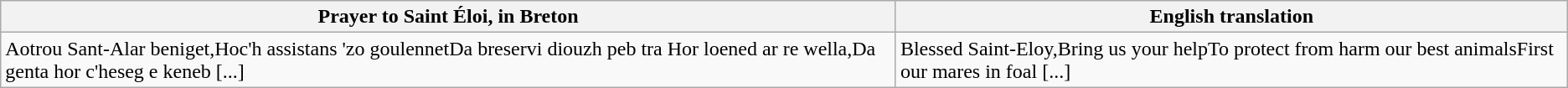<table class="wikitable">
<tr>
<th>Prayer to Saint Éloi, in Breton</th>
<th>English translation</th>
</tr>
<tr>
<td>Aotrou Sant-Alar beniget,Hoc'h assistans 'zo goulennetDa breservi diouzh peb tra Hor loened ar re wella,Da genta hor c'heseg e keneb [...]</td>
<td>Blessed Saint-Eloy,Bring us your helpTo protect from harm our best animalsFirst our mares in foal [...]</td>
</tr>
</table>
